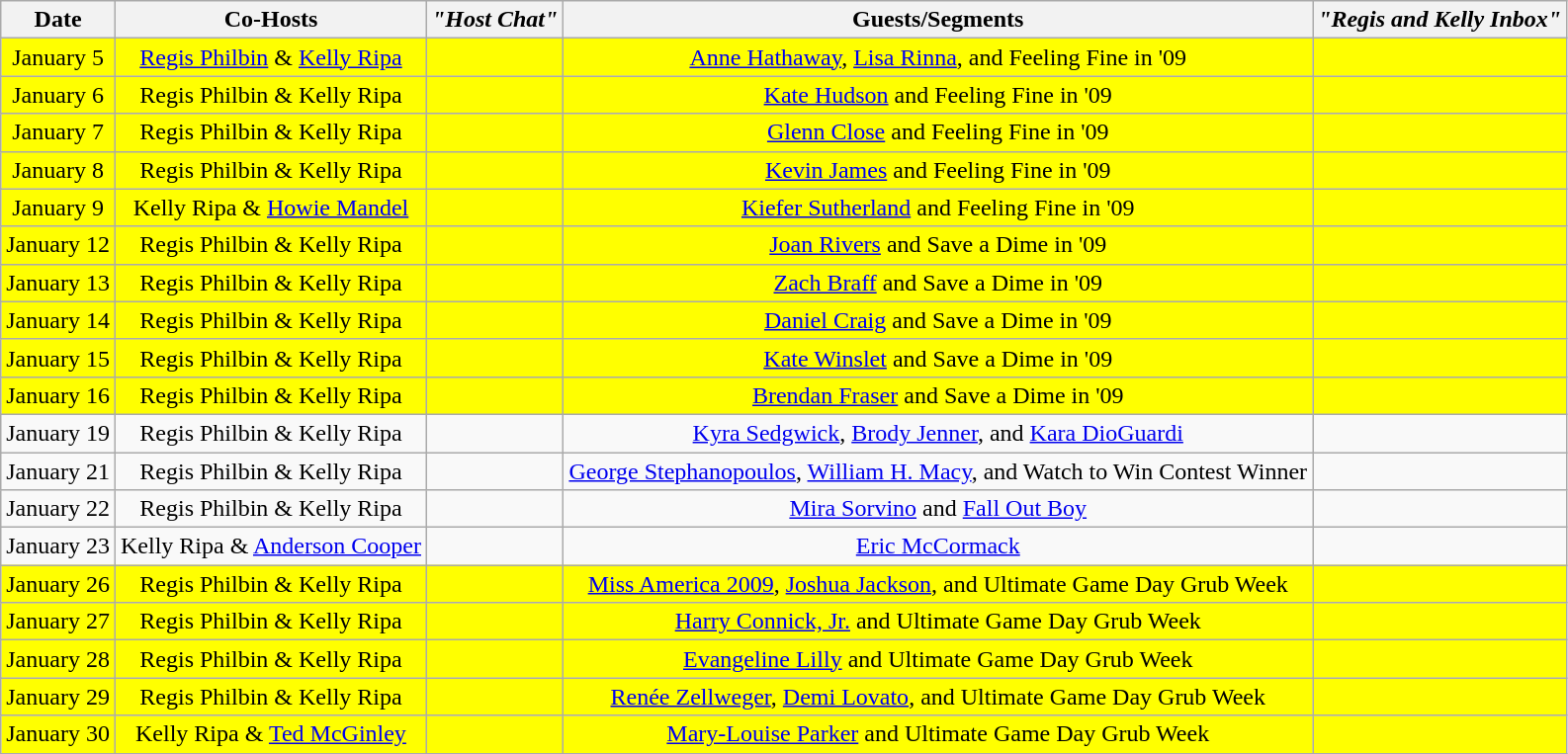<table class="wikitable sortable" style="text-align:center;">
<tr>
<th>Date</th>
<th>Co-Hosts</th>
<th><em>"Host Chat"</em></th>
<th>Guests/Segments</th>
<th><em>"Regis and Kelly Inbox"</em></th>
</tr>
<tr style="background:yellow;">
<td>January 5</td>
<td><a href='#'>Regis Philbin</a> & <a href='#'>Kelly Ripa</a></td>
<td></td>
<td><a href='#'>Anne Hathaway</a>, <a href='#'>Lisa Rinna</a>, and Feeling Fine in '09</td>
<td></td>
</tr>
<tr style="background:yellow;">
<td>January 6</td>
<td>Regis Philbin & Kelly Ripa</td>
<td></td>
<td><a href='#'>Kate Hudson</a> and Feeling Fine in '09</td>
<td></td>
</tr>
<tr style="background:yellow;">
<td>January 7</td>
<td>Regis Philbin & Kelly Ripa</td>
<td></td>
<td><a href='#'>Glenn Close</a> and Feeling Fine in '09</td>
<td></td>
</tr>
<tr style="background:yellow;">
<td>January 8</td>
<td>Regis Philbin & Kelly Ripa</td>
<td></td>
<td><a href='#'>Kevin James</a> and Feeling Fine in '09</td>
<td></td>
</tr>
<tr style="background:yellow;">
<td>January 9</td>
<td>Kelly Ripa & <a href='#'>Howie Mandel</a></td>
<td></td>
<td><a href='#'>Kiefer Sutherland</a> and Feeling Fine in '09</td>
<td></td>
</tr>
<tr style="background:yellow;">
<td>January 12</td>
<td>Regis Philbin & Kelly Ripa</td>
<td></td>
<td><a href='#'>Joan Rivers</a> and Save a Dime in '09</td>
<td></td>
</tr>
<tr style="background:yellow;">
<td>January 13</td>
<td>Regis Philbin & Kelly Ripa</td>
<td></td>
<td><a href='#'>Zach Braff</a> and Save a Dime in '09</td>
<td></td>
</tr>
<tr style="background:yellow;">
<td>January 14</td>
<td>Regis Philbin & Kelly Ripa</td>
<td></td>
<td><a href='#'>Daniel Craig</a> and Save a Dime in '09</td>
<td></td>
</tr>
<tr style="background:yellow;">
<td>January 15</td>
<td>Regis Philbin & Kelly Ripa</td>
<td></td>
<td><a href='#'>Kate Winslet</a> and Save a Dime in '09</td>
<td></td>
</tr>
<tr style="background:yellow;">
<td>January 16</td>
<td>Regis Philbin & Kelly Ripa</td>
<td></td>
<td><a href='#'>Brendan Fraser</a> and Save a Dime in '09</td>
<td></td>
</tr>
<tr>
<td>January 19</td>
<td>Regis Philbin & Kelly Ripa</td>
<td></td>
<td><a href='#'>Kyra Sedgwick</a>, <a href='#'>Brody Jenner</a>, and <a href='#'>Kara DioGuardi</a></td>
<td></td>
</tr>
<tr>
<td>January 21</td>
<td>Regis Philbin & Kelly Ripa</td>
<td></td>
<td><a href='#'>George Stephanopoulos</a>, <a href='#'>William H. Macy</a>, and Watch to Win Contest Winner</td>
<td></td>
</tr>
<tr>
<td>January 22</td>
<td>Regis Philbin & Kelly Ripa</td>
<td></td>
<td><a href='#'>Mira Sorvino</a> and <a href='#'>Fall Out Boy</a></td>
<td></td>
</tr>
<tr>
<td>January 23</td>
<td>Kelly Ripa & <a href='#'>Anderson Cooper</a></td>
<td></td>
<td><a href='#'>Eric McCormack</a></td>
<td></td>
</tr>
<tr style="background:yellow;">
<td>January 26</td>
<td>Regis Philbin & Kelly Ripa</td>
<td></td>
<td><a href='#'>Miss America 2009</a>, <a href='#'>Joshua Jackson</a>, and Ultimate Game Day Grub Week</td>
<td></td>
</tr>
<tr style="background:yellow;">
<td>January 27</td>
<td>Regis Philbin & Kelly Ripa</td>
<td></td>
<td><a href='#'>Harry Connick, Jr.</a> and Ultimate Game Day Grub Week</td>
<td></td>
</tr>
<tr style="background:yellow;">
<td>January 28</td>
<td>Regis Philbin & Kelly Ripa</td>
<td></td>
<td><a href='#'>Evangeline Lilly</a> and Ultimate Game Day Grub Week</td>
<td></td>
</tr>
<tr style="background:yellow;">
<td>January 29</td>
<td>Regis Philbin & Kelly Ripa</td>
<td></td>
<td><a href='#'>Renée Zellweger</a>, <a href='#'>Demi Lovato</a>, and Ultimate Game Day Grub Week</td>
<td></td>
</tr>
<tr style="background:yellow;">
<td>January 30</td>
<td>Kelly Ripa & <a href='#'>Ted McGinley</a></td>
<td></td>
<td><a href='#'>Mary-Louise Parker</a> and Ultimate Game Day Grub Week</td>
<td></td>
</tr>
</table>
